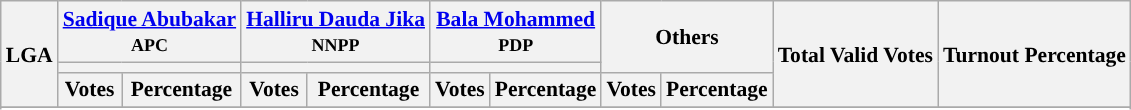<table class="wikitable sortable" style=" font-size: 90%">
<tr>
<th rowspan="3">LGA</th>
<th colspan="2"><a href='#'>Sadique Abubakar</a><br><small>APC</small></th>
<th colspan="2"><a href='#'>Halliru Dauda Jika</a><br><small>NNPP</small></th>
<th colspan="2"><a href='#'>Bala Mohammed</a><br><small>PDP</small></th>
<th colspan="2" rowspan="2">Others</th>
<th rowspan="3">Total Valid Votes</th>
<th rowspan="3">Turnout Percentage</th>
</tr>
<tr>
<th colspan=2 style="background-color:"></th>
<th colspan=2 style="background-color:"></th>
<th colspan=2 style="background-color:"></th>
</tr>
<tr>
<th>Votes</th>
<th>Percentage</th>
<th>Votes</th>
<th>Percentage</th>
<th>Votes</th>
<th>Percentage</th>
<th>Votes</th>
<th>Percentage</th>
</tr>
<tr>
</tr>
<tr>
</tr>
<tr style="background-color:#">
</tr>
<tr>
</tr>
<tr style="background-color:#">
</tr>
<tr>
</tr>
<tr style="background-color:#">
</tr>
<tr>
</tr>
<tr style="background-color:#">
</tr>
<tr>
</tr>
<tr style="background-color:#">
</tr>
<tr>
</tr>
<tr style="background-color:#">
</tr>
<tr>
</tr>
<tr style="background-color:#">
</tr>
<tr>
</tr>
<tr style="background-color:#">
</tr>
<tr>
</tr>
<tr style="background-color:#">
</tr>
<tr>
</tr>
<tr style="background-color:#">
</tr>
<tr>
</tr>
<tr style="background-color:#">
</tr>
<tr>
</tr>
<tr style="background-color:#">
</tr>
<tr>
</tr>
<tr style="background-color:#">
</tr>
<tr>
</tr>
<tr style="background-color:#">
</tr>
<tr>
</tr>
<tr style="background-color:#">
</tr>
<tr>
</tr>
<tr style="background-color:#">
</tr>
<tr>
</tr>
<tr style="background-color:#">
</tr>
<tr>
</tr>
<tr style="background-color:#">
</tr>
<tr>
</tr>
<tr style="background-color:#">
</tr>
<tr>
</tr>
<tr style="background-color:#">
</tr>
<tr>
</tr>
<tr>
</tr>
</table>
